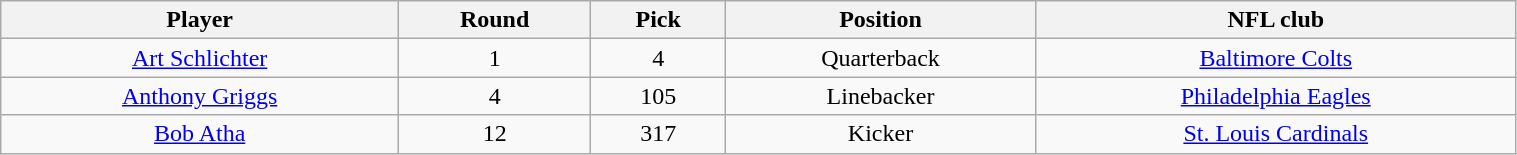<table class="wikitable" width="80%">
<tr>
<th>Player</th>
<th>Round</th>
<th>Pick</th>
<th>Position</th>
<th>NFL club</th>
</tr>
<tr align="center" bgcolor="">
<td><a href='#'>Art Schlichter</a></td>
<td>1</td>
<td>4</td>
<td>Quarterback</td>
<td><a href='#'>Baltimore Colts</a></td>
</tr>
<tr align="center" bgcolor="">
<td><a href='#'>Anthony Griggs</a></td>
<td>4</td>
<td>105</td>
<td>Linebacker</td>
<td><a href='#'>Philadelphia Eagles</a></td>
</tr>
<tr align="center" bgcolor="">
<td><a href='#'>Bob Atha</a></td>
<td>12</td>
<td>317</td>
<td>Kicker</td>
<td><a href='#'>St. Louis Cardinals</a></td>
</tr>
</table>
